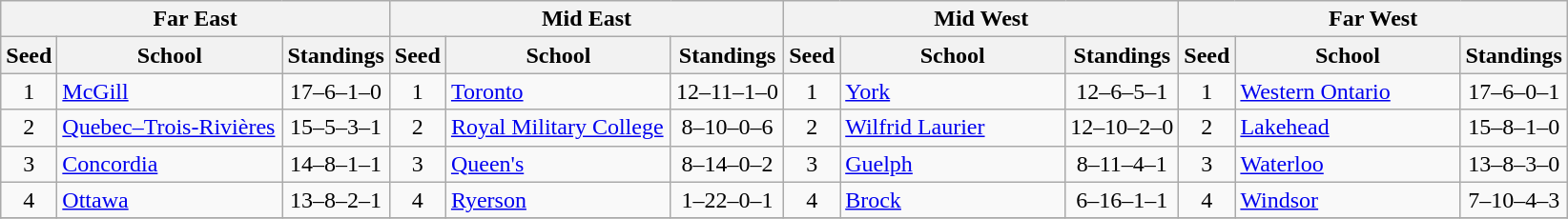<table class="wikitable">
<tr>
<th colspan=3>Far East</th>
<th colspan=3>Mid East</th>
<th colspan=3>Mid West</th>
<th colspan=3>Far West</th>
</tr>
<tr>
<th>Seed</th>
<th style="width:150px">School</th>
<th>Standings</th>
<th>Seed</th>
<th style="width:150px">School</th>
<th>Standings</th>
<th>Seed</th>
<th style="width:150px">School</th>
<th>Standings</th>
<th>Seed</th>
<th style="width:150px">School</th>
<th>Standings</th>
</tr>
<tr>
<td align=center>1</td>
<td><a href='#'>McGill</a></td>
<td align=center>17–6–1–0</td>
<td align=center>1</td>
<td><a href='#'>Toronto</a></td>
<td align=center>12–11–1–0</td>
<td align=center>1</td>
<td><a href='#'>York</a></td>
<td align=center>12–6–5–1</td>
<td align=center>1</td>
<td><a href='#'>Western Ontario</a></td>
<td align=center>17–6–0–1</td>
</tr>
<tr>
<td align=center>2</td>
<td><a href='#'>Quebec–Trois-Rivières</a></td>
<td align=center>15–5–3–1</td>
<td align=center>2</td>
<td><a href='#'>Royal Military College</a></td>
<td align=center>8–10–0–6</td>
<td align=center>2</td>
<td><a href='#'>Wilfrid Laurier</a></td>
<td align=center>12–10–2–0</td>
<td align=center>2</td>
<td><a href='#'>Lakehead</a></td>
<td align=center>15–8–1–0</td>
</tr>
<tr>
<td align=center>3</td>
<td><a href='#'>Concordia</a></td>
<td align=center>14–8–1–1</td>
<td align=center>3</td>
<td><a href='#'>Queen's</a></td>
<td align=center>8–14–0–2</td>
<td align=center>3</td>
<td><a href='#'>Guelph</a></td>
<td align=center>8–11–4–1</td>
<td align=center>3</td>
<td><a href='#'>Waterloo</a></td>
<td align=center>13–8–3–0</td>
</tr>
<tr>
<td align=center>4</td>
<td><a href='#'>Ottawa</a></td>
<td align=center>13–8–2–1</td>
<td align=center>4</td>
<td><a href='#'>Ryerson</a></td>
<td align=center>1–22–0–1</td>
<td align=center>4</td>
<td><a href='#'>Brock</a></td>
<td align=center>6–16–1–1</td>
<td align=center>4</td>
<td><a href='#'>Windsor</a></td>
<td align=center>7–10–4–3</td>
</tr>
<tr>
</tr>
</table>
